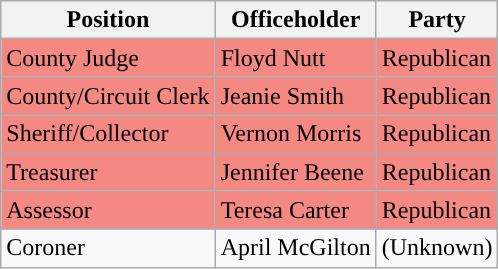<table class="wikitable">
<tr>
<th>Position</th>
<th>Officeholder</th>
<th>Party</th>
</tr>
<tr style="background-color:#F48882;">
<td>County Judge</td>
<td>Floyd Nutt</td>
<td>Republican</td>
</tr>
<tr style="background-color:#F48882;">
<td>County/Circuit Clerk</td>
<td>Jeanie Smith</td>
<td>Republican</td>
</tr>
<tr style="background-color:#F48882;">
<td>Sheriff/Collector</td>
<td>Vernon Morris</td>
<td>Republican</td>
</tr>
<tr style="background-color:#F48882;">
<td>Treasurer</td>
<td>Jennifer Beene</td>
<td>Republican</td>
</tr>
<tr style="background-color:#F48882;">
<td>Assessor</td>
<td>Teresa Carter</td>
<td>Republican</td>
</tr>
<tr>
<td>Coroner</td>
<td>April McGilton</td>
<td>(Unknown)</td>
</tr>
</table>
